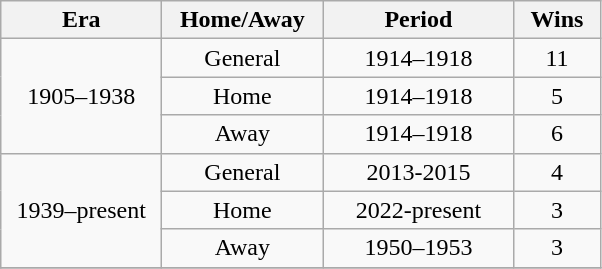<table class="wikitable sortable" style="text-align:center">
<tr>
<th width=100px>Era</th>
<th width=100px>Home/Away</th>
<th width=120px>Period</th>
<th width=50px>Wins</th>
</tr>
<tr>
<td rowspan=3>1905–1938</td>
<td>General</td>
<td>1914–1918</td>
<td>11</td>
</tr>
<tr>
<td>Home</td>
<td>1914–1918</td>
<td>5</td>
</tr>
<tr>
<td>Away</td>
<td>1914–1918</td>
<td>6</td>
</tr>
<tr>
<td rowspan=3>1939–present</td>
<td>General</td>
<td>2013-2015</td>
<td>4</td>
</tr>
<tr>
<td>Home</td>
<td>2022-present</td>
<td>3</td>
</tr>
<tr>
<td>Away</td>
<td>1950–1953</td>
<td>3</td>
</tr>
<tr>
</tr>
</table>
